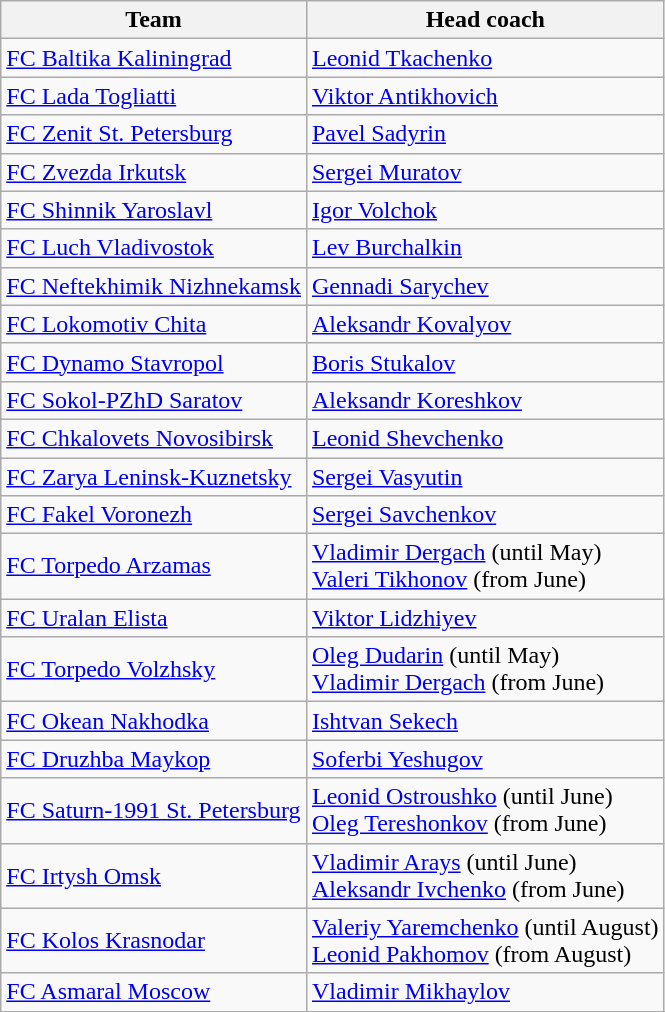<table class="wikitable">
<tr>
<th>Team</th>
<th>Head coach</th>
</tr>
<tr>
<td><a href='#'>FC Baltika Kaliningrad</a></td>
<td><a href='#'>Leonid Tkachenko</a></td>
</tr>
<tr>
<td><a href='#'>FC Lada Togliatti</a></td>
<td><a href='#'>Viktor Antikhovich</a></td>
</tr>
<tr>
<td><a href='#'>FC Zenit St. Petersburg</a></td>
<td><a href='#'>Pavel Sadyrin</a></td>
</tr>
<tr>
<td><a href='#'>FC Zvezda Irkutsk</a></td>
<td><a href='#'>Sergei Muratov</a></td>
</tr>
<tr>
<td><a href='#'>FC Shinnik Yaroslavl</a></td>
<td><a href='#'>Igor Volchok</a></td>
</tr>
<tr>
<td><a href='#'>FC Luch Vladivostok</a></td>
<td><a href='#'>Lev Burchalkin</a></td>
</tr>
<tr>
<td><a href='#'>FC Neftekhimik Nizhnekamsk</a></td>
<td><a href='#'>Gennadi Sarychev</a></td>
</tr>
<tr>
<td><a href='#'>FC Lokomotiv Chita</a></td>
<td><a href='#'>Aleksandr Kovalyov</a></td>
</tr>
<tr>
<td><a href='#'>FC Dynamo Stavropol</a></td>
<td><a href='#'>Boris Stukalov</a></td>
</tr>
<tr>
<td><a href='#'>FC Sokol-PZhD Saratov</a></td>
<td><a href='#'>Aleksandr Koreshkov</a></td>
</tr>
<tr>
<td><a href='#'>FC Chkalovets Novosibirsk</a></td>
<td><a href='#'>Leonid Shevchenko</a></td>
</tr>
<tr>
<td><a href='#'>FC Zarya Leninsk-Kuznetsky</a></td>
<td><a href='#'>Sergei Vasyutin</a></td>
</tr>
<tr>
<td><a href='#'>FC Fakel Voronezh</a></td>
<td><a href='#'>Sergei Savchenkov</a></td>
</tr>
<tr>
<td><a href='#'>FC Torpedo Arzamas</a></td>
<td><a href='#'>Vladimir Dergach</a> (until May)<br><a href='#'>Valeri Tikhonov</a> (from June)</td>
</tr>
<tr>
<td><a href='#'>FC Uralan Elista</a></td>
<td><a href='#'>Viktor Lidzhiyev</a></td>
</tr>
<tr>
<td><a href='#'>FC Torpedo Volzhsky</a></td>
<td><a href='#'>Oleg Dudarin</a> (until May)<br><a href='#'>Vladimir Dergach</a> (from June)</td>
</tr>
<tr>
<td><a href='#'>FC Okean Nakhodka</a></td>
<td><a href='#'>Ishtvan Sekech</a></td>
</tr>
<tr>
<td><a href='#'>FC Druzhba Maykop</a></td>
<td><a href='#'>Soferbi Yeshugov</a></td>
</tr>
<tr>
<td><a href='#'>FC Saturn-1991 St. Petersburg</a></td>
<td><a href='#'>Leonid Ostroushko</a> (until June)<br><a href='#'>Oleg Tereshonkov</a> (from June)</td>
</tr>
<tr>
<td><a href='#'>FC Irtysh Omsk</a></td>
<td><a href='#'>Vladimir Arays</a> (until June)<br><a href='#'>Aleksandr Ivchenko</a> (from June)</td>
</tr>
<tr>
<td><a href='#'>FC Kolos Krasnodar</a></td>
<td><a href='#'>Valeriy Yaremchenko</a> (until August)<br><a href='#'>Leonid Pakhomov</a> (from August)</td>
</tr>
<tr>
<td><a href='#'>FC Asmaral Moscow</a></td>
<td><a href='#'>Vladimir Mikhaylov</a></td>
</tr>
<tr>
</tr>
</table>
